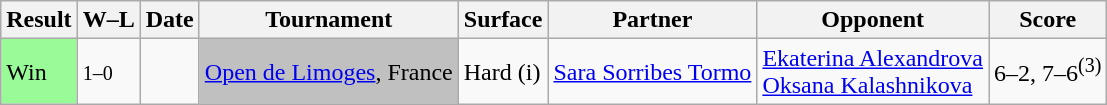<table class="sortable wikitable">
<tr>
<th>Result</th>
<th class="unsortable">W–L</th>
<th>Date</th>
<th>Tournament</th>
<th>Surface</th>
<th>Partner</th>
<th>Opponent</th>
<th class="unsortable">Score</th>
</tr>
<tr>
<td bgcolor=98FB98>Win</td>
<td><small>1–0</small></td>
<td><a href='#'></a></td>
<td bgcolor=silver><a href='#'>Open de Limoges</a>, France</td>
<td>Hard (i)</td>
<td> <a href='#'>Sara Sorribes Tormo</a></td>
<td> <a href='#'>Ekaterina Alexandrova</a><br> <a href='#'>Oksana Kalashnikova</a></td>
<td>6–2, 7–6<sup>(3)</sup></td>
</tr>
</table>
